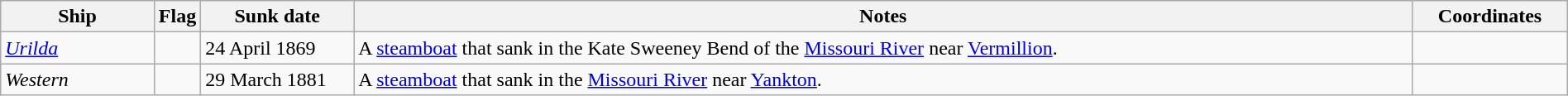<table class=wikitable | style = "width:100%">
<tr>
<th style="width:10%">Ship</th>
<th>Flag</th>
<th style="width:10%">Sunk date</th>
<th style="width:70%">Notes</th>
<th style="width:10%">Coordinates</th>
</tr>
<tr>
<td><em><a href='#'>Urilda</a></em></td>
<td></td>
<td>24 April 1869</td>
<td>A <a href='#'>steamboat</a> that sank in the Kate Sweeney Bend of the <a href='#'>Missouri River</a> near <a href='#'>Vermillion</a>.</td>
<td></td>
</tr>
<tr>
<td><em>Western</em></td>
<td></td>
<td>29 March 1881</td>
<td>A <a href='#'>steamboat</a> that sank in the <a href='#'>Missouri River</a> near <a href='#'>Yankton</a>.</td>
<td></td>
</tr>
</table>
